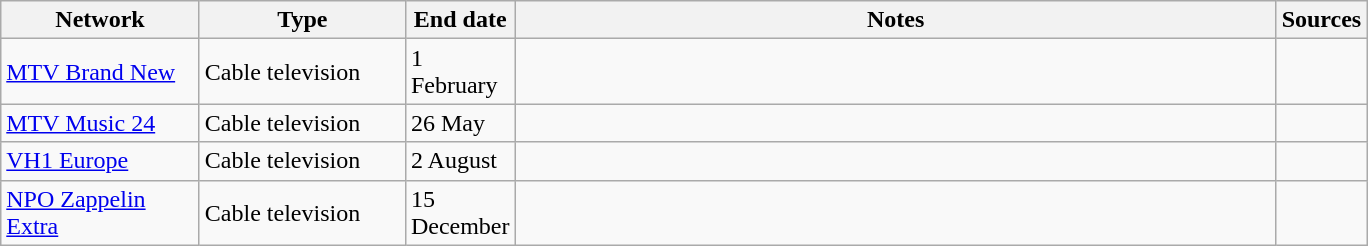<table class="wikitable">
<tr>
<th style="text-align:center; width:125px">Network</th>
<th style="text-align:center; width:130px">Type</th>
<th style="text-align:center; width:60px">End date</th>
<th style="text-align:center; width:500px">Notes</th>
<th style="text-align:center; width:30px">Sources</th>
</tr>
<tr>
<td><a href='#'>MTV Brand New</a></td>
<td>Cable television</td>
<td>1 February</td>
<td></td>
<td></td>
</tr>
<tr>
<td><a href='#'>MTV Music 24</a></td>
<td>Cable television</td>
<td>26 May</td>
<td></td>
<td></td>
</tr>
<tr>
<td><a href='#'>VH1 Europe</a></td>
<td>Cable television</td>
<td>2 August</td>
<td></td>
<td></td>
</tr>
<tr>
<td><a href='#'>NPO Zappelin Extra</a></td>
<td>Cable television</td>
<td>15 December</td>
<td></td>
<td></td>
</tr>
</table>
